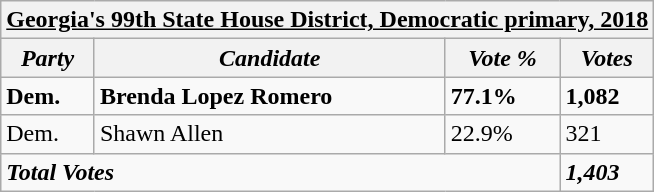<table class="wikitable">
<tr>
<th colspan="4"><u>Georgia's 99th State House District, Democratic primary, 2018</u></th>
</tr>
<tr>
<th><em>Party</em></th>
<th><em>Candidate</em></th>
<th><em>Vote %</em></th>
<th><em>Votes</em></th>
</tr>
<tr>
<td><strong>Dem.</strong></td>
<td><strong>Brenda Lopez Romero</strong></td>
<td><strong>77.1%</strong></td>
<td><strong>1,082</strong></td>
</tr>
<tr>
<td>Dem.</td>
<td>Shawn Allen</td>
<td>22.9%</td>
<td>321</td>
</tr>
<tr>
<td colspan="3"><strong><em>Total Votes</em></strong></td>
<td><strong><em>1,403</em></strong></td>
</tr>
</table>
